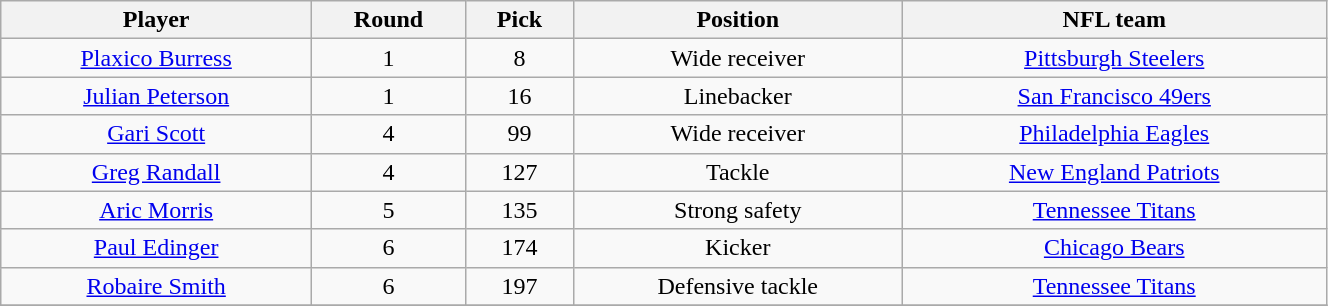<table class="wikitable" width="70%">
<tr>
<th>Player</th>
<th>Round</th>
<th>Pick</th>
<th>Position</th>
<th>NFL team</th>
</tr>
<tr align="center" bgcolor="">
<td><a href='#'>Plaxico Burress</a></td>
<td>1</td>
<td>8</td>
<td>Wide receiver</td>
<td><a href='#'>Pittsburgh Steelers</a></td>
</tr>
<tr align="center" bgcolor="">
<td><a href='#'>Julian Peterson</a></td>
<td>1</td>
<td>16</td>
<td>Linebacker</td>
<td><a href='#'>San Francisco 49ers</a></td>
</tr>
<tr align="center" bgcolor="">
<td><a href='#'>Gari Scott</a></td>
<td>4</td>
<td>99</td>
<td>Wide receiver</td>
<td><a href='#'>Philadelphia Eagles</a></td>
</tr>
<tr align="center" bgcolor="">
<td><a href='#'>Greg Randall</a></td>
<td>4</td>
<td>127</td>
<td>Tackle</td>
<td><a href='#'>New England Patriots</a></td>
</tr>
<tr align="center" bgcolor="">
<td><a href='#'>Aric Morris</a></td>
<td>5</td>
<td>135</td>
<td>Strong safety</td>
<td><a href='#'>Tennessee Titans</a></td>
</tr>
<tr align="center" bgcolor="">
<td><a href='#'>Paul Edinger</a></td>
<td>6</td>
<td>174</td>
<td>Kicker</td>
<td><a href='#'>Chicago Bears</a></td>
</tr>
<tr align="center" bgcolor="">
<td><a href='#'>Robaire Smith</a></td>
<td>6</td>
<td>197</td>
<td>Defensive tackle</td>
<td><a href='#'>Tennessee Titans</a></td>
</tr>
<tr>
</tr>
</table>
